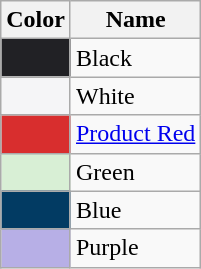<table class="wikitable">
<tr>
<th>Color</th>
<th>Name</th>
</tr>
<tr>
<td bgcolor="#212125"></td>
<td>Black</td>
</tr>
<tr>
<td bgcolor="#f5f5f7"></td>
<td>White</td>
</tr>
<tr>
<td bgcolor="#d82e2e"></td>
<td><a href='#'>Product Red</a></td>
</tr>
<tr>
<td bgcolor="#d8efd5"></td>
<td>Green</td>
</tr>
<tr>
<td bgcolor="#023b63"></td>
<td>Blue</td>
</tr>
<tr>
<td bgcolor="#b7afe6"></td>
<td>Purple</td>
</tr>
</table>
